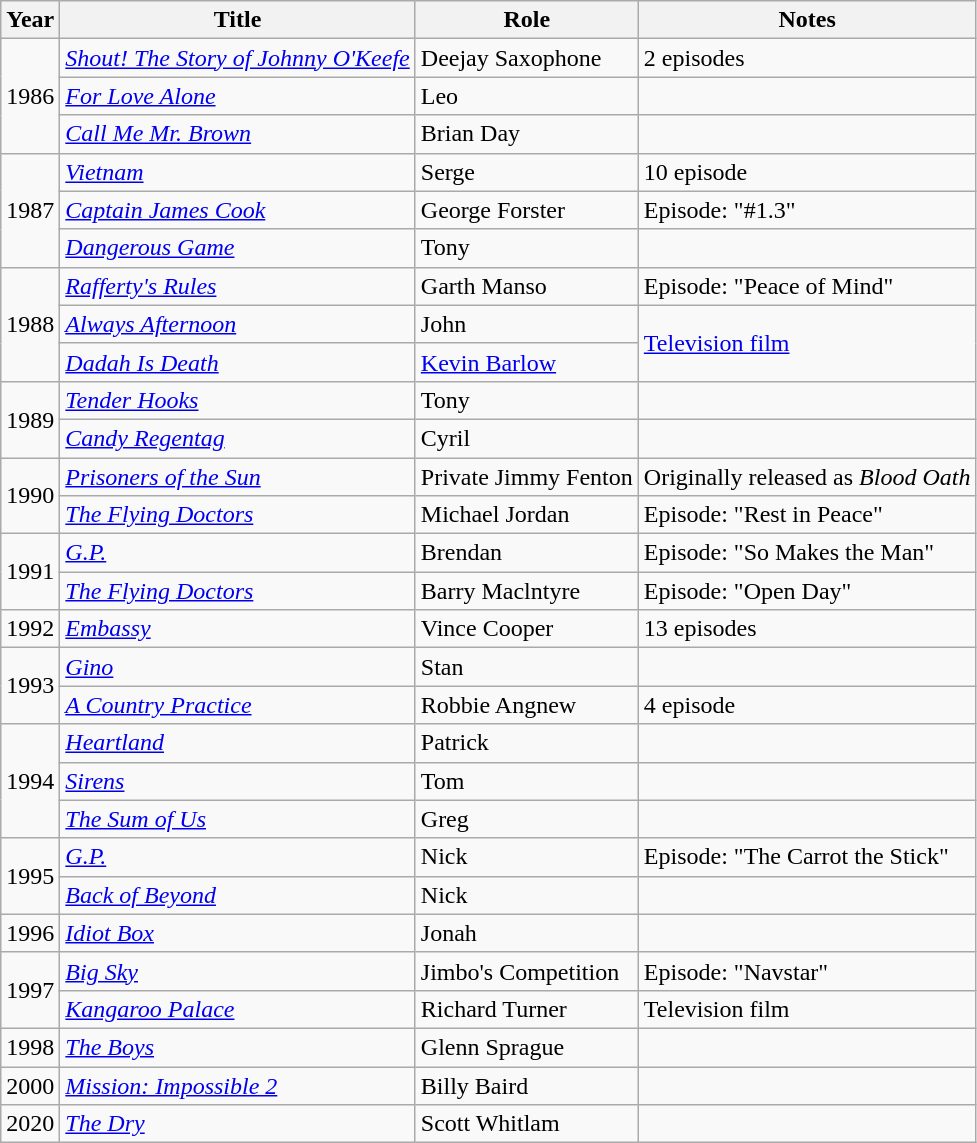<table class="wikitable sortable">
<tr>
<th>Year</th>
<th>Title</th>
<th>Role</th>
<th class="unsortable">Notes</th>
</tr>
<tr>
<td rowspan="3">1986</td>
<td><em><a href='#'>Shout! The Story of Johnny O'Keefe</a></em></td>
<td>Deejay Saxophone</td>
<td>2 episodes</td>
</tr>
<tr>
<td><em><a href='#'>For Love Alone</a></em></td>
<td>Leo</td>
<td></td>
</tr>
<tr>
<td><em><a href='#'>Call Me Mr. Brown</a></em></td>
<td>Brian Day</td>
<td></td>
</tr>
<tr>
<td rowspan="3">1987</td>
<td><em><a href='#'>Vietnam</a></em></td>
<td>Serge</td>
<td>10 episode</td>
</tr>
<tr>
<td><em><a href='#'>Captain James Cook</a></em></td>
<td>George Forster</td>
<td>Episode: "#1.3"</td>
</tr>
<tr>
<td><em><a href='#'>Dangerous Game</a></em></td>
<td>Tony</td>
<td></td>
</tr>
<tr>
<td rowspan="3">1988</td>
<td><em><a href='#'>Rafferty's Rules</a></em></td>
<td>Garth Manso</td>
<td>Episode: "Peace of Mind"</td>
</tr>
<tr>
<td><em><a href='#'>Always Afternoon</a></em></td>
<td>John</td>
<td rowspan="2"><a href='#'>Television film</a></td>
</tr>
<tr>
<td><em><a href='#'>Dadah Is Death</a></em></td>
<td><a href='#'>Kevin Barlow</a></td>
</tr>
<tr>
<td rowspan="2">1989</td>
<td><em><a href='#'>Tender Hooks</a></em></td>
<td>Tony</td>
<td></td>
</tr>
<tr>
<td><em><a href='#'>Candy Regentag</a></em></td>
<td>Cyril</td>
<td></td>
</tr>
<tr>
<td rowspan="2">1990</td>
<td><em><a href='#'>Prisoners of the Sun</a></em></td>
<td>Private Jimmy Fenton</td>
<td>Originally released as <em>Blood Oath</em></td>
</tr>
<tr>
<td><em><a href='#'>The Flying Doctors</a></em></td>
<td>Michael Jordan</td>
<td>Episode: "Rest in Peace"</td>
</tr>
<tr>
<td rowspan="2">1991</td>
<td><em><a href='#'>G.P.</a></em></td>
<td>Brendan</td>
<td>Episode: "So Makes the Man"</td>
</tr>
<tr>
<td><em><a href='#'>The Flying Doctors</a></em></td>
<td>Barry Maclntyre</td>
<td>Episode: "Open Day"</td>
</tr>
<tr>
<td>1992</td>
<td><em><a href='#'>Embassy</a></em></td>
<td>Vince Cooper</td>
<td>13 episodes</td>
</tr>
<tr>
<td rowspan="2">1993</td>
<td><em><a href='#'>Gino</a></em></td>
<td>Stan</td>
<td></td>
</tr>
<tr>
<td><em><a href='#'>A Country Practice</a></em></td>
<td>Robbie Angnew</td>
<td>4 episode</td>
</tr>
<tr>
<td rowspan="3">1994</td>
<td><em><a href='#'>Heartland</a></em></td>
<td>Patrick</td>
<td></td>
</tr>
<tr>
<td><em><a href='#'>Sirens</a></em></td>
<td>Tom</td>
<td></td>
</tr>
<tr>
<td><em><a href='#'>The Sum of Us</a></em></td>
<td>Greg</td>
<td></td>
</tr>
<tr>
<td rowspan="2">1995</td>
<td><em><a href='#'>G.P.</a></em></td>
<td>Nick</td>
<td>Episode: "The Carrot the Stick"</td>
</tr>
<tr>
<td><em><a href='#'>Back of Beyond</a></em></td>
<td>Nick</td>
<td></td>
</tr>
<tr>
<td>1996</td>
<td><em><a href='#'>Idiot Box</a></em></td>
<td>Jonah</td>
<td></td>
</tr>
<tr>
<td rowspan="2">1997</td>
<td><em><a href='#'>Big Sky</a></em></td>
<td>Jimbo's Competition</td>
<td>Episode: "Navstar"</td>
</tr>
<tr>
<td><em><a href='#'>Kangaroo Palace</a></em></td>
<td>Richard Turner</td>
<td>Television film</td>
</tr>
<tr>
<td>1998</td>
<td><em><a href='#'>The Boys</a></em></td>
<td>Glenn Sprague</td>
<td></td>
</tr>
<tr>
<td>2000</td>
<td><em><a href='#'>Mission: Impossible 2</a></em></td>
<td>Billy Baird</td>
<td></td>
</tr>
<tr>
<td>2020</td>
<td><em><a href='#'>The Dry</a></em></td>
<td>Scott Whitlam</td>
<td></td>
</tr>
</table>
